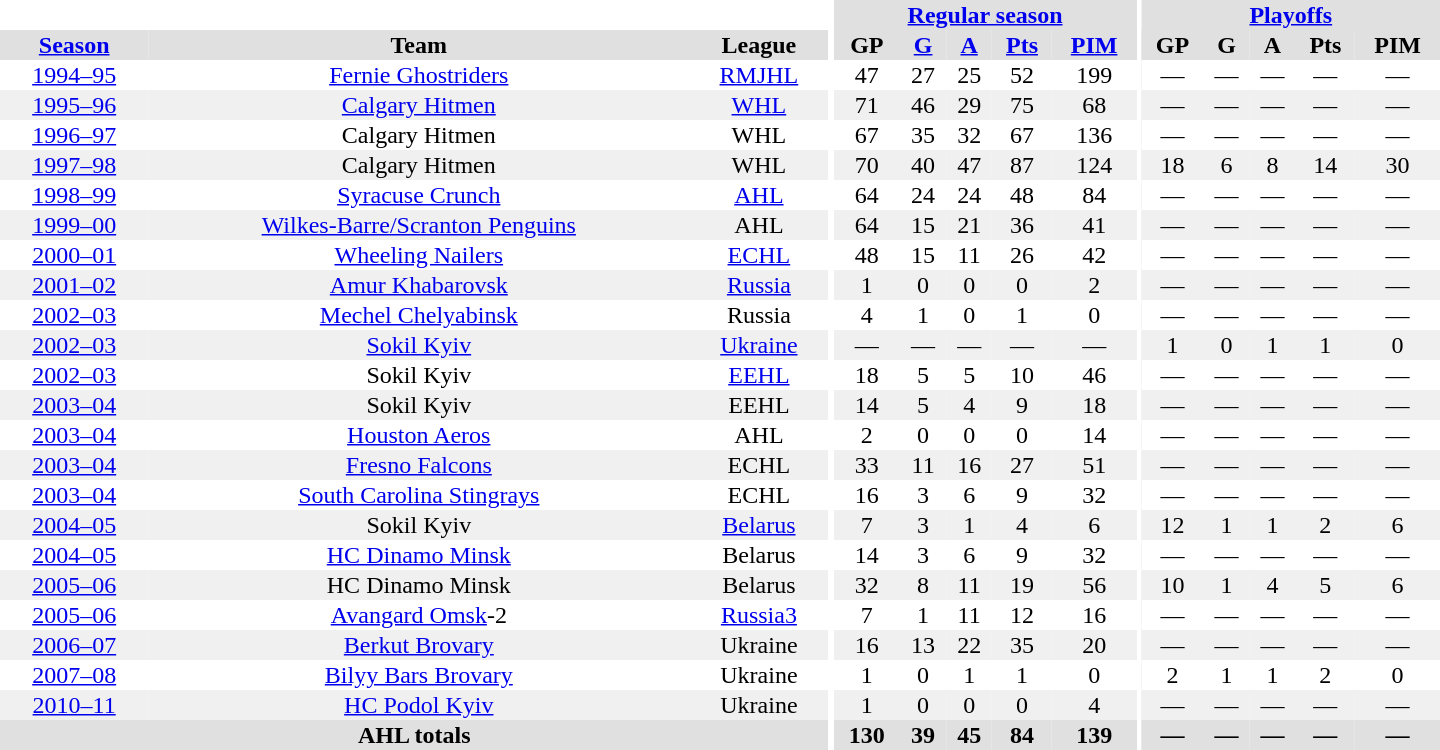<table border="0" cellpadding="1" cellspacing="0" style="text-align:center; width:60em">
<tr bgcolor="#e0e0e0">
<th colspan="3" bgcolor="#ffffff"></th>
<th rowspan="99" bgcolor="#ffffff"></th>
<th colspan="5"><a href='#'>Regular season</a></th>
<th rowspan="99" bgcolor="#ffffff"></th>
<th colspan="5"><a href='#'>Playoffs</a></th>
</tr>
<tr bgcolor="#e0e0e0">
<th><a href='#'>Season</a></th>
<th>Team</th>
<th>League</th>
<th>GP</th>
<th><a href='#'>G</a></th>
<th><a href='#'>A</a></th>
<th><a href='#'>Pts</a></th>
<th><a href='#'>PIM</a></th>
<th>GP</th>
<th>G</th>
<th>A</th>
<th>Pts</th>
<th>PIM</th>
</tr>
<tr>
<td><a href='#'>1994–95</a></td>
<td><a href='#'>Fernie Ghostriders</a></td>
<td><a href='#'>RMJHL</a></td>
<td>47</td>
<td>27</td>
<td>25</td>
<td>52</td>
<td>199</td>
<td>—</td>
<td>—</td>
<td>—</td>
<td>—</td>
<td>—</td>
</tr>
<tr bgcolor="#f0f0f0">
<td><a href='#'>1995–96</a></td>
<td><a href='#'>Calgary Hitmen</a></td>
<td><a href='#'>WHL</a></td>
<td>71</td>
<td>46</td>
<td>29</td>
<td>75</td>
<td>68</td>
<td>—</td>
<td>—</td>
<td>—</td>
<td>—</td>
<td>—</td>
</tr>
<tr>
<td><a href='#'>1996–97</a></td>
<td>Calgary Hitmen</td>
<td>WHL</td>
<td>67</td>
<td>35</td>
<td>32</td>
<td>67</td>
<td>136</td>
<td>—</td>
<td>—</td>
<td>—</td>
<td>—</td>
<td>—</td>
</tr>
<tr bgcolor="#f0f0f0">
<td><a href='#'>1997–98</a></td>
<td>Calgary Hitmen</td>
<td>WHL</td>
<td>70</td>
<td>40</td>
<td>47</td>
<td>87</td>
<td>124</td>
<td>18</td>
<td>6</td>
<td>8</td>
<td>14</td>
<td>30</td>
</tr>
<tr>
<td><a href='#'>1998–99</a></td>
<td><a href='#'>Syracuse Crunch</a></td>
<td><a href='#'>AHL</a></td>
<td>64</td>
<td>24</td>
<td>24</td>
<td>48</td>
<td>84</td>
<td>—</td>
<td>—</td>
<td>—</td>
<td>—</td>
<td>—</td>
</tr>
<tr bgcolor="#f0f0f0">
<td><a href='#'>1999–00</a></td>
<td><a href='#'>Wilkes-Barre/Scranton Penguins</a></td>
<td>AHL</td>
<td>64</td>
<td>15</td>
<td>21</td>
<td>36</td>
<td>41</td>
<td>—</td>
<td>—</td>
<td>—</td>
<td>—</td>
<td>—</td>
</tr>
<tr>
<td><a href='#'>2000–01</a></td>
<td><a href='#'>Wheeling Nailers</a></td>
<td><a href='#'>ECHL</a></td>
<td>48</td>
<td>15</td>
<td>11</td>
<td>26</td>
<td>42</td>
<td>—</td>
<td>—</td>
<td>—</td>
<td>—</td>
<td>—</td>
</tr>
<tr bgcolor="#f0f0f0">
<td><a href='#'>2001–02</a></td>
<td><a href='#'>Amur Khabarovsk</a></td>
<td><a href='#'>Russia</a></td>
<td>1</td>
<td>0</td>
<td>0</td>
<td>0</td>
<td>2</td>
<td>—</td>
<td>—</td>
<td>—</td>
<td>—</td>
<td>—</td>
</tr>
<tr>
<td><a href='#'>2002–03</a></td>
<td><a href='#'>Mechel Chelyabinsk</a></td>
<td>Russia</td>
<td>4</td>
<td>1</td>
<td>0</td>
<td>1</td>
<td>0</td>
<td>—</td>
<td>—</td>
<td>—</td>
<td>—</td>
<td>—</td>
</tr>
<tr bgcolor="#f0f0f0">
<td><a href='#'>2002–03</a></td>
<td><a href='#'>Sokil Kyiv</a></td>
<td><a href='#'>Ukraine</a></td>
<td>—</td>
<td>—</td>
<td>—</td>
<td>—</td>
<td>—</td>
<td>1</td>
<td>0</td>
<td>1</td>
<td>1</td>
<td>0</td>
</tr>
<tr>
<td><a href='#'>2002–03</a></td>
<td>Sokil Kyiv</td>
<td><a href='#'>EEHL</a></td>
<td>18</td>
<td>5</td>
<td>5</td>
<td>10</td>
<td>46</td>
<td>—</td>
<td>—</td>
<td>—</td>
<td>—</td>
<td>—</td>
</tr>
<tr bgcolor="#f0f0f0">
<td><a href='#'>2003–04</a></td>
<td>Sokil Kyiv</td>
<td>EEHL</td>
<td>14</td>
<td>5</td>
<td>4</td>
<td>9</td>
<td>18</td>
<td>—</td>
<td>—</td>
<td>—</td>
<td>—</td>
<td>—</td>
</tr>
<tr>
<td><a href='#'>2003–04</a></td>
<td><a href='#'>Houston Aeros</a></td>
<td>AHL</td>
<td>2</td>
<td>0</td>
<td>0</td>
<td>0</td>
<td>14</td>
<td>—</td>
<td>—</td>
<td>—</td>
<td>—</td>
<td>—</td>
</tr>
<tr bgcolor="#f0f0f0">
<td><a href='#'>2003–04</a></td>
<td><a href='#'>Fresno Falcons</a></td>
<td>ECHL</td>
<td>33</td>
<td>11</td>
<td>16</td>
<td>27</td>
<td>51</td>
<td>—</td>
<td>—</td>
<td>—</td>
<td>—</td>
<td>—</td>
</tr>
<tr>
<td><a href='#'>2003–04</a></td>
<td><a href='#'>South Carolina Stingrays</a></td>
<td>ECHL</td>
<td>16</td>
<td>3</td>
<td>6</td>
<td>9</td>
<td>32</td>
<td>—</td>
<td>—</td>
<td>—</td>
<td>—</td>
<td>—</td>
</tr>
<tr bgcolor="#f0f0f0">
<td><a href='#'>2004–05</a></td>
<td>Sokil Kyiv</td>
<td><a href='#'>Belarus</a></td>
<td>7</td>
<td>3</td>
<td>1</td>
<td>4</td>
<td>6</td>
<td>12</td>
<td>1</td>
<td>1</td>
<td>2</td>
<td>6</td>
</tr>
<tr>
<td><a href='#'>2004–05</a></td>
<td><a href='#'>HC Dinamo Minsk</a></td>
<td>Belarus</td>
<td>14</td>
<td>3</td>
<td>6</td>
<td>9</td>
<td>32</td>
<td>—</td>
<td>—</td>
<td>—</td>
<td>—</td>
<td>—</td>
</tr>
<tr bgcolor="#f0f0f0">
<td><a href='#'>2005–06</a></td>
<td>HC Dinamo Minsk</td>
<td>Belarus</td>
<td>32</td>
<td>8</td>
<td>11</td>
<td>19</td>
<td>56</td>
<td>10</td>
<td>1</td>
<td>4</td>
<td>5</td>
<td>6</td>
</tr>
<tr>
<td><a href='#'>2005–06</a></td>
<td><a href='#'>Avangard Omsk</a>-2</td>
<td><a href='#'>Russia3</a></td>
<td>7</td>
<td>1</td>
<td>11</td>
<td>12</td>
<td>16</td>
<td>—</td>
<td>—</td>
<td>—</td>
<td>—</td>
<td>—</td>
</tr>
<tr bgcolor="#f0f0f0">
<td><a href='#'>2006–07</a></td>
<td><a href='#'>Berkut Brovary</a></td>
<td>Ukraine</td>
<td>16</td>
<td>13</td>
<td>22</td>
<td>35</td>
<td>20</td>
<td>—</td>
<td>—</td>
<td>—</td>
<td>—</td>
<td>—</td>
</tr>
<tr>
<td><a href='#'>2007–08</a></td>
<td><a href='#'>Bilyy Bars Brovary</a></td>
<td>Ukraine</td>
<td>1</td>
<td>0</td>
<td>1</td>
<td>1</td>
<td>0</td>
<td>2</td>
<td>1</td>
<td>1</td>
<td>2</td>
<td>0</td>
</tr>
<tr bgcolor="#f0f0f0">
<td><a href='#'>2010–11</a></td>
<td><a href='#'>HC Podol Kyiv</a></td>
<td>Ukraine</td>
<td>1</td>
<td>0</td>
<td>0</td>
<td>0</td>
<td>4</td>
<td>—</td>
<td>—</td>
<td>—</td>
<td>—</td>
<td>—</td>
</tr>
<tr>
</tr>
<tr ALIGN="center" bgcolor="#e0e0e0">
<th colspan="3">AHL totals</th>
<th ALIGN="center">130</th>
<th ALIGN="center">39</th>
<th ALIGN="center">45</th>
<th ALIGN="center">84</th>
<th ALIGN="center">139</th>
<th ALIGN="center">—</th>
<th ALIGN="center">—</th>
<th ALIGN="center">—</th>
<th ALIGN="center">—</th>
<th ALIGN="center">—</th>
</tr>
</table>
